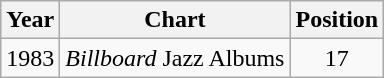<table class="wikitable">
<tr>
<th>Year</th>
<th>Chart</th>
<th>Position</th>
</tr>
<tr>
<td>1983</td>
<td><em>Billboard</em> Jazz Albums</td>
<td align="center">17</td>
</tr>
</table>
